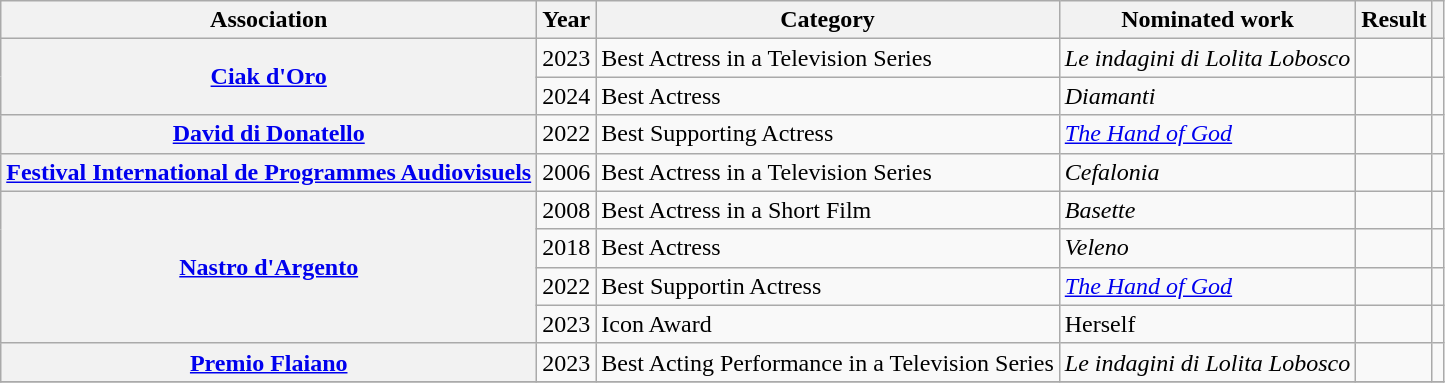<table class="wikitable sortable plainrowheaders">
<tr>
<th scope="col">Association</th>
<th scope="col">Year</th>
<th scope="col">Category</th>
<th scope="col">Nominated work</th>
<th scope="col">Result</th>
<th scope="col"></th>
</tr>
<tr>
<th rowspan=2 scope=row><a href='#'>Ciak d'Oro</a></th>
<td>2023</td>
<td>Best Actress in a Television Series</td>
<td><em>Le indagini di Lolita Lobosco</em></td>
<td></td>
<td></td>
</tr>
<tr>
<td>2024</td>
<td>Best Actress</td>
<td><em>Diamanti</em></td>
<td></td>
<td></td>
</tr>
<tr>
<th scope=row><a href='#'>David di Donatello</a></th>
<td>2022</td>
<td>Best Supporting Actress</td>
<td><em><a href='#'>The Hand of God</a></em></td>
<td></td>
<td></td>
</tr>
<tr>
<th scope=row><a href='#'>Festival International de Programmes Audiovisuels</a></th>
<td>2006</td>
<td>Best Actress in a Television Series</td>
<td><em>Cefalonia</em></td>
<td></td>
<td></td>
</tr>
<tr>
<th scope=row rowspan=4><a href='#'>Nastro d'Argento</a></th>
<td>2008</td>
<td>Best Actress in a Short Film</td>
<td><em>Basette</em></td>
<td></td>
<td></td>
</tr>
<tr>
<td>2018</td>
<td>Best Actress</td>
<td><em>Veleno</em></td>
<td></td>
<td></td>
</tr>
<tr>
<td>2022</td>
<td>Best Supportin Actress</td>
<td><em><a href='#'>The Hand of God</a></em></td>
<td></td>
<td></td>
</tr>
<tr>
<td>2023</td>
<td>Icon Award</td>
<td>Herself</td>
<td></td>
<td></td>
</tr>
<tr>
<th scope=row><a href='#'>Premio Flaiano</a></th>
<td>2023</td>
<td>Best Acting Performance in a Television Series</td>
<td><em>Le indagini di Lolita Lobosco</em></td>
<td></td>
<td></td>
</tr>
<tr>
</tr>
</table>
